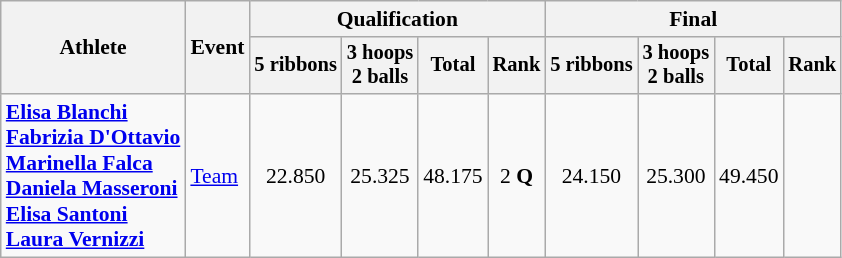<table class="wikitable" style="font-size:90%">
<tr>
<th rowspan="2">Athlete</th>
<th rowspan="2">Event</th>
<th colspan="4">Qualification</th>
<th colspan="4">Final</th>
</tr>
<tr style="font-size:95%">
<th>5 ribbons</th>
<th>3 hoops <br>2 balls</th>
<th>Total</th>
<th>Rank</th>
<th>5 ribbons</th>
<th>3 hoops <br>2 balls</th>
<th>Total</th>
<th>Rank</th>
</tr>
<tr align=center>
<td align=left><strong><a href='#'>Elisa Blanchi</a><br><a href='#'>Fabrizia D'Ottavio</a><br><a href='#'>Marinella Falca</a><br><a href='#'>Daniela Masseroni</a><br><a href='#'>Elisa Santoni</a><br><a href='#'>Laura Vernizzi</a></strong></td>
<td align=left><a href='#'>Team</a></td>
<td>22.850</td>
<td>25.325</td>
<td>48.175</td>
<td>2 <strong>Q</strong></td>
<td>24.150</td>
<td>25.300</td>
<td>49.450</td>
<td></td>
</tr>
</table>
